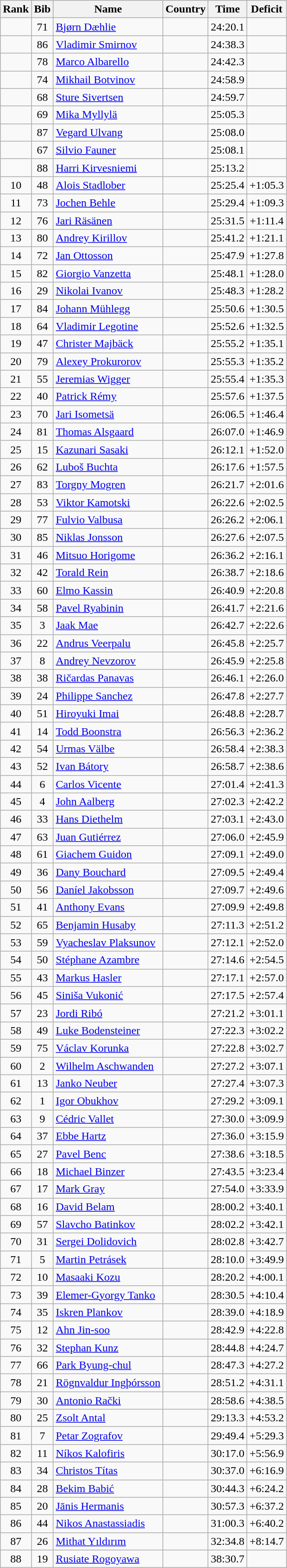<table class="wikitable sortable" style="text-align:center">
<tr>
<th>Rank</th>
<th>Bib</th>
<th>Name</th>
<th>Country</th>
<th>Time</th>
<th>Deficit</th>
</tr>
<tr>
<td></td>
<td>71</td>
<td align="left"><a href='#'>Bjørn Dæhlie</a></td>
<td align="left"></td>
<td>24:20.1</td>
<td></td>
</tr>
<tr>
<td></td>
<td>86</td>
<td align="left"><a href='#'>Vladimir Smirnov</a></td>
<td align="left"></td>
<td>24:38.3</td>
<td></td>
</tr>
<tr>
<td></td>
<td>78</td>
<td align="left"><a href='#'>Marco Albarello</a></td>
<td align="left"></td>
<td>24:42.3</td>
<td></td>
</tr>
<tr>
<td></td>
<td>74</td>
<td align="left"><a href='#'>Mikhail Botvinov</a></td>
<td align="left"></td>
<td>24:58.9</td>
<td></td>
</tr>
<tr>
<td></td>
<td>68</td>
<td align="left"><a href='#'>Sture Sivertsen</a></td>
<td align="left"></td>
<td>24:59.7</td>
<td></td>
</tr>
<tr>
<td></td>
<td>69</td>
<td align="left"><a href='#'>Mika Myllylä</a></td>
<td align="left"></td>
<td>25:05.3</td>
<td></td>
</tr>
<tr>
<td></td>
<td>87</td>
<td align="left"><a href='#'>Vegard Ulvang</a></td>
<td align="left"></td>
<td>25:08.0</td>
<td></td>
</tr>
<tr>
<td></td>
<td>67</td>
<td align="left"><a href='#'>Silvio Fauner</a></td>
<td align="left"></td>
<td>25:08.1</td>
<td></td>
</tr>
<tr>
<td></td>
<td>88</td>
<td align="left"><a href='#'>Harri Kirvesniemi</a></td>
<td align="left"></td>
<td>25:13.2</td>
<td></td>
</tr>
<tr>
<td>10</td>
<td>48</td>
<td align="left"><a href='#'>Alois Stadlober</a></td>
<td align="left"></td>
<td>25:25.4</td>
<td>+1:05.3</td>
</tr>
<tr>
<td>11</td>
<td>73</td>
<td align="left"><a href='#'>Jochen Behle</a></td>
<td align="left"></td>
<td>25:29.4</td>
<td>+1:09.3</td>
</tr>
<tr>
<td>12</td>
<td>76</td>
<td align="left"><a href='#'>Jari Räsänen</a></td>
<td align="left"></td>
<td>25:31.5</td>
<td>+1:11.4</td>
</tr>
<tr>
<td>13</td>
<td>80</td>
<td align="left"><a href='#'>Andrey Kirillov</a></td>
<td align="left"></td>
<td>25:41.2</td>
<td>+1:21.1</td>
</tr>
<tr>
<td>14</td>
<td>72</td>
<td align="left"><a href='#'>Jan Ottosson</a></td>
<td align="left"></td>
<td>25:47.9</td>
<td>+1:27.8</td>
</tr>
<tr>
<td>15</td>
<td>82</td>
<td align="left"><a href='#'>Giorgio Vanzetta</a></td>
<td align="left"></td>
<td>25:48.1</td>
<td>+1:28.0</td>
</tr>
<tr>
<td>16</td>
<td>29</td>
<td align="left"><a href='#'>Nikolai Ivanov</a></td>
<td align="left"></td>
<td>25:48.3</td>
<td>+1:28.2</td>
</tr>
<tr>
<td>17</td>
<td>84</td>
<td align="left"><a href='#'>Johann Mühlegg</a></td>
<td align="left"></td>
<td>25:50.6</td>
<td>+1:30.5</td>
</tr>
<tr>
<td>18</td>
<td>64</td>
<td align="left"><a href='#'>Vladimir Legotine</a></td>
<td align="left"></td>
<td>25:52.6</td>
<td>+1:32.5</td>
</tr>
<tr>
<td>19</td>
<td>47</td>
<td align="left"><a href='#'>Christer Majbäck</a></td>
<td align="left"></td>
<td>25:55.2</td>
<td>+1:35.1</td>
</tr>
<tr>
<td>20</td>
<td>79</td>
<td align="left"><a href='#'>Alexey Prokurorov</a></td>
<td align="left"></td>
<td>25:55.3</td>
<td>+1:35.2</td>
</tr>
<tr>
<td>21</td>
<td>55</td>
<td align="left"><a href='#'>Jeremias Wigger</a></td>
<td align="left"></td>
<td>25:55.4</td>
<td>+1:35.3</td>
</tr>
<tr>
<td>22</td>
<td>40</td>
<td align="left"><a href='#'>Patrick Rémy</a></td>
<td align="left"></td>
<td>25:57.6</td>
<td>+1:37.5</td>
</tr>
<tr>
<td>23</td>
<td>70</td>
<td align="left"><a href='#'>Jari Isometsä</a></td>
<td align="left"></td>
<td>26:06.5</td>
<td>+1:46.4</td>
</tr>
<tr>
<td>24</td>
<td>81</td>
<td align="left"><a href='#'>Thomas Alsgaard</a></td>
<td align="left"></td>
<td>26:07.0</td>
<td>+1:46.9</td>
</tr>
<tr>
<td>25</td>
<td>15</td>
<td align="left"><a href='#'>Kazunari Sasaki</a></td>
<td align="left"></td>
<td>26:12.1</td>
<td>+1:52.0</td>
</tr>
<tr>
<td>26</td>
<td>62</td>
<td align="left"><a href='#'>Luboš Buchta</a></td>
<td align="left"></td>
<td>26:17.6</td>
<td>+1:57.5</td>
</tr>
<tr>
<td>27</td>
<td>83</td>
<td align="left"><a href='#'>Torgny Mogren</a></td>
<td align="left"></td>
<td>26:21.7</td>
<td>+2:01.6</td>
</tr>
<tr>
<td>28</td>
<td>53</td>
<td align="left"><a href='#'>Viktor Kamotski</a></td>
<td align="left"></td>
<td>26:22.6</td>
<td>+2:02.5</td>
</tr>
<tr>
<td>29</td>
<td>77</td>
<td align="left"><a href='#'>Fulvio Valbusa</a></td>
<td align="left"></td>
<td>26:26.2</td>
<td>+2:06.1</td>
</tr>
<tr>
<td>30</td>
<td>85</td>
<td align="left"><a href='#'>Niklas Jonsson</a></td>
<td align="left"></td>
<td>26:27.6</td>
<td>+2:07.5</td>
</tr>
<tr>
<td>31</td>
<td>46</td>
<td align="left"><a href='#'>Mitsuo Horigome</a></td>
<td align="left"></td>
<td>26:36.2</td>
<td>+2:16.1</td>
</tr>
<tr>
<td>32</td>
<td>42</td>
<td align="left"><a href='#'>Torald Rein</a></td>
<td align="left"></td>
<td>26:38.7</td>
<td>+2:18.6</td>
</tr>
<tr>
<td>33</td>
<td>60</td>
<td align="left"><a href='#'>Elmo Kassin</a></td>
<td align="left"></td>
<td>26:40.9</td>
<td>+2:20.8</td>
</tr>
<tr>
<td>34</td>
<td>58</td>
<td align="left"><a href='#'>Pavel Ryabinin</a></td>
<td align="left"></td>
<td>26:41.7</td>
<td>+2:21.6</td>
</tr>
<tr>
<td>35</td>
<td>3</td>
<td align="left"><a href='#'>Jaak Mae</a></td>
<td align="left"></td>
<td>26:42.7</td>
<td>+2:22.6</td>
</tr>
<tr>
<td>36</td>
<td>22</td>
<td align="left"><a href='#'>Andrus Veerpalu</a></td>
<td align="left"></td>
<td>26:45.8</td>
<td>+2:25.7</td>
</tr>
<tr>
<td>37</td>
<td>8</td>
<td align="left"><a href='#'>Andrey Nevzorov</a></td>
<td align="left"></td>
<td>26:45.9</td>
<td>+2:25.8</td>
</tr>
<tr>
<td>38</td>
<td>38</td>
<td align="left"><a href='#'>Ričardas Panavas</a></td>
<td align="left"></td>
<td>26:46.1</td>
<td>+2:26.0</td>
</tr>
<tr>
<td>39</td>
<td>24</td>
<td align="left"><a href='#'>Philippe Sanchez</a></td>
<td align="left"></td>
<td>26:47.8</td>
<td>+2:27.7</td>
</tr>
<tr>
<td>40</td>
<td>51</td>
<td align="left"><a href='#'>Hiroyuki Imai</a></td>
<td align="left"></td>
<td>26:48.8</td>
<td>+2:28.7</td>
</tr>
<tr>
<td>41</td>
<td>14</td>
<td align="left"><a href='#'>Todd Boonstra</a></td>
<td align="left"></td>
<td>26:56.3</td>
<td>+2:36.2</td>
</tr>
<tr>
<td>42</td>
<td>54</td>
<td align="left"><a href='#'>Urmas Välbe</a></td>
<td align="left"></td>
<td>26:58.4</td>
<td>+2:38.3</td>
</tr>
<tr>
<td>43</td>
<td>52</td>
<td align="left"><a href='#'>Ivan Bátory</a></td>
<td align="left"></td>
<td>26:58.7</td>
<td>+2:38.6</td>
</tr>
<tr>
<td>44</td>
<td>6</td>
<td align="left"><a href='#'>Carlos Vicente</a></td>
<td align="left"></td>
<td>27:01.4</td>
<td>+2:41.3</td>
</tr>
<tr>
<td>45</td>
<td>4</td>
<td align="left"><a href='#'>John Aalberg</a></td>
<td align="left"></td>
<td>27:02.3</td>
<td>+2:42.2</td>
</tr>
<tr>
<td>46</td>
<td>33</td>
<td align="left"><a href='#'>Hans Diethelm</a></td>
<td align="left"></td>
<td>27:03.1</td>
<td>+2:43.0</td>
</tr>
<tr>
<td>47</td>
<td>63</td>
<td align="left"><a href='#'>Juan Gutiérrez</a></td>
<td align="left"></td>
<td>27:06.0</td>
<td>+2:45.9</td>
</tr>
<tr>
<td>48</td>
<td>61</td>
<td align="left"><a href='#'>Giachem Guidon</a></td>
<td align="left"></td>
<td>27:09.1</td>
<td>+2:49.0</td>
</tr>
<tr>
<td>49</td>
<td>36</td>
<td align="left"><a href='#'>Dany Bouchard</a></td>
<td align="left"></td>
<td>27:09.5</td>
<td>+2:49.4</td>
</tr>
<tr>
<td>50</td>
<td>56</td>
<td align="left"><a href='#'>Daníel Jakobsson</a></td>
<td align="left"></td>
<td>27:09.7</td>
<td>+2:49.6</td>
</tr>
<tr>
<td>51</td>
<td>41</td>
<td align="left"><a href='#'>Anthony Evans</a></td>
<td align="left"></td>
<td>27:09.9</td>
<td>+2:49.8</td>
</tr>
<tr>
<td>52</td>
<td>65</td>
<td align="left"><a href='#'>Benjamin Husaby</a></td>
<td align="left"></td>
<td>27:11.3</td>
<td>+2:51.2</td>
</tr>
<tr>
<td>53</td>
<td>59</td>
<td align="left"><a href='#'>Vyacheslav Plaksunov</a></td>
<td align="left"></td>
<td>27:12.1</td>
<td>+2:52.0</td>
</tr>
<tr>
<td>54</td>
<td>50</td>
<td align="left"><a href='#'>Stéphane Azambre</a></td>
<td align="left"></td>
<td>27:14.6</td>
<td>+2:54.5</td>
</tr>
<tr>
<td>55</td>
<td>43</td>
<td align="left"><a href='#'>Markus Hasler</a></td>
<td align="left"></td>
<td>27:17.1</td>
<td>+2:57.0</td>
</tr>
<tr>
<td>56</td>
<td>45</td>
<td align="left"><a href='#'>Siniša Vukonić</a></td>
<td align="left"></td>
<td>27:17.5</td>
<td>+2:57.4</td>
</tr>
<tr>
<td>57</td>
<td>23</td>
<td align="left"><a href='#'>Jordi Ribó</a></td>
<td align="left"></td>
<td>27:21.2</td>
<td>+3:01.1</td>
</tr>
<tr>
<td>58</td>
<td>49</td>
<td align="left"><a href='#'>Luke Bodensteiner</a></td>
<td align="left"></td>
<td>27:22.3</td>
<td>+3:02.2</td>
</tr>
<tr>
<td>59</td>
<td>75</td>
<td align="left"><a href='#'>Václav Korunka</a></td>
<td align="left"></td>
<td>27:22.8</td>
<td>+3:02.7</td>
</tr>
<tr>
<td>60</td>
<td>2</td>
<td align="left"><a href='#'>Wilhelm Aschwanden</a></td>
<td align="left"></td>
<td>27:27.2</td>
<td>+3:07.1</td>
</tr>
<tr>
<td>61</td>
<td>13</td>
<td align="left"><a href='#'>Janko Neuber</a></td>
<td align="left"></td>
<td>27:27.4</td>
<td>+3:07.3</td>
</tr>
<tr>
<td>62</td>
<td>1</td>
<td align="left"><a href='#'>Igor Obukhov</a></td>
<td align="left"></td>
<td>27:29.2</td>
<td>+3:09.1</td>
</tr>
<tr>
<td>63</td>
<td>9</td>
<td align="left"><a href='#'>Cédric Vallet</a></td>
<td align="left"></td>
<td>27:30.0</td>
<td>+3:09.9</td>
</tr>
<tr>
<td>64</td>
<td>37</td>
<td align="left"><a href='#'>Ebbe Hartz</a></td>
<td align="left"></td>
<td>27:36.0</td>
<td>+3:15.9</td>
</tr>
<tr>
<td>65</td>
<td>27</td>
<td align="left"><a href='#'>Pavel Benc</a></td>
<td align="left"></td>
<td>27:38.6</td>
<td>+3:18.5</td>
</tr>
<tr>
<td>66</td>
<td>18</td>
<td align="left"><a href='#'>Michael Binzer</a></td>
<td align="left"></td>
<td>27:43.5</td>
<td>+3:23.4</td>
</tr>
<tr>
<td>67</td>
<td>17</td>
<td align="left"><a href='#'>Mark Gray</a></td>
<td align="left"></td>
<td>27:54.0</td>
<td>+3:33.9</td>
</tr>
<tr>
<td>68</td>
<td>16</td>
<td align="left"><a href='#'>David Belam</a></td>
<td align="left"></td>
<td>28:00.2</td>
<td>+3:40.1</td>
</tr>
<tr>
<td>69</td>
<td>57</td>
<td align="left"><a href='#'>Slavcho Batinkov</a></td>
<td align="left"></td>
<td>28:02.2</td>
<td>+3:42.1</td>
</tr>
<tr>
<td>70</td>
<td>31</td>
<td align="left"><a href='#'>Sergei Dolidovich</a></td>
<td align="left"></td>
<td>28:02.8</td>
<td>+3:42.7</td>
</tr>
<tr>
<td>71</td>
<td>5</td>
<td align="left"><a href='#'>Martin Petrásek</a></td>
<td align="left"></td>
<td>28:10.0</td>
<td>+3:49.9</td>
</tr>
<tr>
<td>72</td>
<td>10</td>
<td align="left"><a href='#'>Masaaki Kozu</a></td>
<td align="left"></td>
<td>28:20.2</td>
<td>+4:00.1</td>
</tr>
<tr>
<td>73</td>
<td>39</td>
<td align="left"><a href='#'>Elemer-Gyorgy Tanko</a></td>
<td align="left"></td>
<td>28:30.5</td>
<td>+4:10.4</td>
</tr>
<tr>
<td>74</td>
<td>35</td>
<td align="left"><a href='#'>Iskren Plankov</a></td>
<td align="left"></td>
<td>28:39.0</td>
<td>+4:18.9</td>
</tr>
<tr>
<td>75</td>
<td>12</td>
<td align="left"><a href='#'>Ahn Jin-soo</a></td>
<td align="left"></td>
<td>28:42.9</td>
<td>+4:22.8</td>
</tr>
<tr>
<td>76</td>
<td>32</td>
<td align="left"><a href='#'>Stephan Kunz</a></td>
<td align="left"></td>
<td>28:44.8</td>
<td>+4:24.7</td>
</tr>
<tr>
<td>77</td>
<td>66</td>
<td align="left"><a href='#'>Park Byung-chul</a></td>
<td align="left"></td>
<td>28:47.3</td>
<td>+4:27.2</td>
</tr>
<tr>
<td>78</td>
<td>21</td>
<td align="left"><a href='#'>Rögnvaldur Ingþórsson</a></td>
<td align="left"></td>
<td>28:51.2</td>
<td>+4:31.1</td>
</tr>
<tr>
<td>79</td>
<td>30</td>
<td align="left"><a href='#'>Antonio Rački</a></td>
<td align="left"></td>
<td>28:58.6</td>
<td>+4:38.5</td>
</tr>
<tr>
<td>80</td>
<td>25</td>
<td align="left"><a href='#'>Zsolt Antal</a></td>
<td align="left"></td>
<td>29:13.3</td>
<td>+4:53.2</td>
</tr>
<tr>
<td>81</td>
<td>7</td>
<td align="left"><a href='#'>Petar Zografov</a></td>
<td align="left"></td>
<td>29:49.4</td>
<td>+5:29.3</td>
</tr>
<tr>
<td>82</td>
<td>11</td>
<td align="left"><a href='#'>Níkos Kalofiris</a></td>
<td align="left"></td>
<td>30:17.0</td>
<td>+5:56.9</td>
</tr>
<tr>
<td>83</td>
<td>34</td>
<td align="left"><a href='#'>Christos Títas</a></td>
<td align="left"></td>
<td>30:37.0</td>
<td>+6:16.9</td>
</tr>
<tr>
<td>84</td>
<td>28</td>
<td align="left"><a href='#'>Bekim Babić</a></td>
<td align="left"></td>
<td>30:44.3</td>
<td>+6:24.2</td>
</tr>
<tr>
<td>85</td>
<td>20</td>
<td align="left"><a href='#'>Jānis Hermanis</a></td>
<td align="left"></td>
<td>30:57.3</td>
<td>+6:37.2</td>
</tr>
<tr>
<td>86</td>
<td>44</td>
<td align="left"><a href='#'>Nikos Anastassiadis</a></td>
<td align="left"></td>
<td>31:00.3</td>
<td>+6:40.2</td>
</tr>
<tr>
<td>87</td>
<td>26</td>
<td align="left"><a href='#'>Mithat Yıldırım</a></td>
<td align="left"></td>
<td>32:34.8</td>
<td>+8:14.7</td>
</tr>
<tr>
<td>88</td>
<td>19</td>
<td align="left"><a href='#'>Rusiate Rogoyawa</a></td>
<td align="left"></td>
<td>38:30.7</td>
<td></td>
</tr>
</table>
